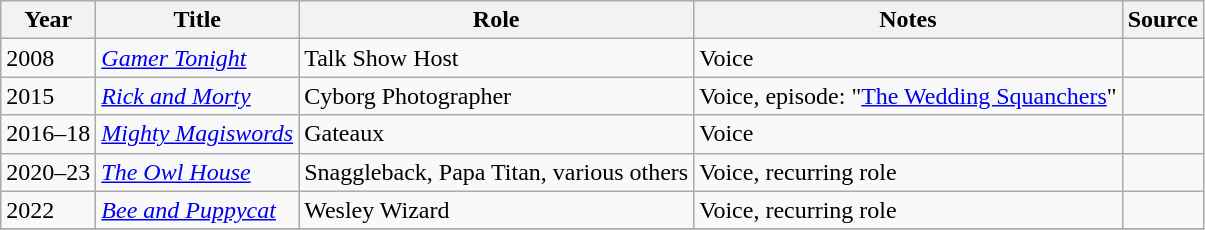<table class="wikitable sortable">
<tr>
<th>Year</th>
<th>Title</th>
<th>Role</th>
<th>Notes</th>
<th class="unsortable">Source</th>
</tr>
<tr>
<td>2008</td>
<td><em><a href='#'>Gamer Tonight</a></em></td>
<td>Talk Show Host</td>
<td>Voice</td>
<td></td>
</tr>
<tr>
<td>2015</td>
<td><em><a href='#'>Rick and Morty</a></em></td>
<td>Cyborg Photographer</td>
<td>Voice, episode: "<a href='#'>The Wedding Squanchers</a>"</td>
<td></td>
</tr>
<tr>
<td>2016–18</td>
<td><em><a href='#'>Mighty Magiswords</a></em></td>
<td>Gateaux</td>
<td>Voice</td>
<td></td>
</tr>
<tr>
<td>2020–23</td>
<td><em><a href='#'>The Owl House</a></em></td>
<td>Snaggleback, Papa Titan, various others</td>
<td>Voice, recurring role</td>
<td></td>
</tr>
<tr>
<td>2022</td>
<td><em><a href='#'>Bee and Puppycat</a></em></td>
<td>Wesley Wizard</td>
<td>Voice, recurring role</td>
<td></td>
</tr>
<tr>
</tr>
</table>
